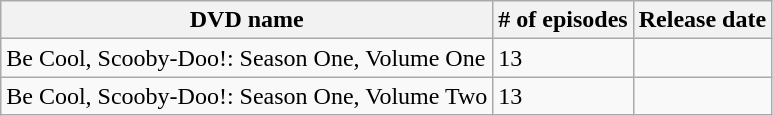<table class="wikitable">
<tr>
<th>DVD name</th>
<th># of episodes</th>
<th>Release date</th>
</tr>
<tr>
<td>Be Cool, Scooby-Doo!: Season One, Volume One</td>
<td>13</td>
<td></td>
</tr>
<tr>
<td>Be Cool, Scooby-Doo!: Season One, Volume Two</td>
<td>13</td>
<td></td>
</tr>
</table>
